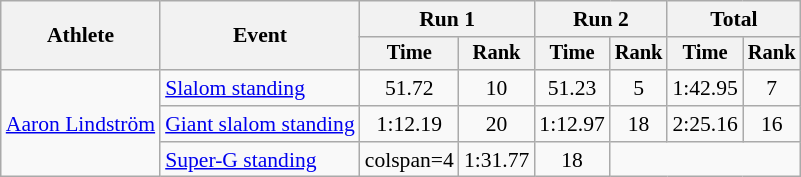<table class="wikitable" style="font-size:90%">
<tr>
<th rowspan=2>Athlete</th>
<th rowspan=2>Event</th>
<th colspan=2>Run 1</th>
<th colspan=2>Run 2</th>
<th colspan=2>Total</th>
</tr>
<tr style="font-size:95%">
<th>Time</th>
<th>Rank</th>
<th>Time</th>
<th>Rank</th>
<th>Time</th>
<th>Rank</th>
</tr>
<tr align=center>
<td align=left rowspan=3><a href='#'>Aaron Lindström</a></td>
<td align=left><a href='#'>Slalom standing</a></td>
<td>51.72</td>
<td>10</td>
<td>51.23</td>
<td>5</td>
<td>1:42.95</td>
<td>7</td>
</tr>
<tr align=center>
<td align=left><a href='#'>Giant slalom standing</a></td>
<td>1:12.19</td>
<td>20</td>
<td>1:12.97</td>
<td>18</td>
<td>2:25.16</td>
<td>16</td>
</tr>
<tr align=center>
<td align=left><a href='#'>Super-G standing</a></td>
<td>colspan=4 </td>
<td>1:31.77</td>
<td>18</td>
</tr>
</table>
